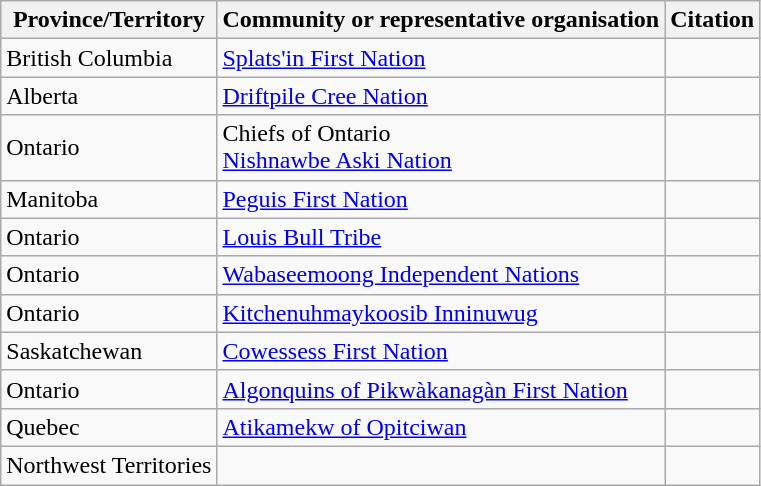<table class="wikitable">
<tr>
<th>Province/Territory</th>
<th>Community or representative organisation</th>
<th>Citation</th>
</tr>
<tr>
<td>British Columbia</td>
<td><a href='#'>Splats'in First Nation</a></td>
<td></td>
</tr>
<tr>
<td>Alberta</td>
<td><a href='#'>Driftpile Cree Nation</a></td>
<td></td>
</tr>
<tr>
<td>Ontario</td>
<td>Chiefs of Ontario<br><a href='#'>Nishnawbe Aski Nation</a></td>
<td></td>
</tr>
<tr>
<td>Manitoba</td>
<td><a href='#'>Peguis First Nation</a></td>
<td></td>
</tr>
<tr>
<td>Ontario</td>
<td><a href='#'>Louis Bull Tribe</a></td>
<td></td>
</tr>
<tr>
<td>Ontario</td>
<td><a href='#'>Wabaseemoong Independent Nations</a></td>
<td></td>
</tr>
<tr>
<td>Ontario</td>
<td><a href='#'>Kitchenuhmaykoosib Inninuwug</a></td>
<td></td>
</tr>
<tr>
<td>Saskatchewan</td>
<td><a href='#'>Cowessess First Nation</a></td>
<td></td>
</tr>
<tr>
<td>Ontario</td>
<td><a href='#'>Algonquins of Pikwàkanagàn First Nation</a></td>
<td></td>
</tr>
<tr>
<td>Quebec</td>
<td><a href='#'>Atikamekw of Opitciwan</a></td>
<td></td>
</tr>
<tr>
<td>Northwest Territories</td>
<td></td>
<td></td>
</tr>
</table>
